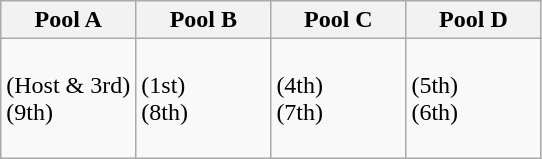<table class="wikitable">
<tr>
<th width=25%>Pool A</th>
<th width=25%>Pool B</th>
<th width=25%>Pool C</th>
<th width=25%>Pool D</th>
</tr>
<tr>
<td valign=top><br> (Host & 3rd)<br>
 (9th)<br>
<br></td>
<td valign=top><br> (1st)<br>
 (8th)<br>
</td>
<td><br> (4th)<br>
 (7th)<br>
<br>
</td>
<td><br> (5th)<br>
 (6th)<br>
<br>
</td>
</tr>
</table>
